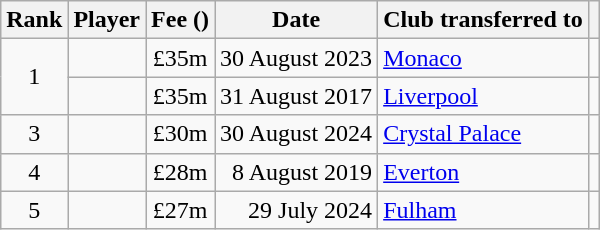<table class="wikitable" style="text-align:center">
<tr>
<th scope="col">Rank</th>
<th scope="col">Player</th>
<th scope="col">Fee ()</th>
<th scope="col">Date</th>
<th scope="col">Club transferred to</th>
<th scope="col"></th>
</tr>
<tr>
<td rowspan="2">1</td>
<td align="left"></td>
<td>£35m</td>
<td align="right">30 August 2023</td>
<td align="left"> <a href='#'>Monaco</a></td>
<td></td>
</tr>
<tr>
<td align="left"></td>
<td>£35m</td>
<td align="right">31 August 2017</td>
<td align="left"> <a href='#'>Liverpool</a></td>
<td></td>
</tr>
<tr>
<td>3</td>
<td align="left"></td>
<td>£30m</td>
<td align="right">30 August 2024</td>
<td align="left"> <a href='#'>Crystal Palace</a></td>
<td></td>
</tr>
<tr>
<td>4</td>
<td align="left"></td>
<td>£28m</td>
<td align="right">8 August 2019</td>
<td align="left"> <a href='#'>Everton</a></td>
<td></td>
</tr>
<tr>
<td>5</td>
<td align="left"></td>
<td>£27m</td>
<td align="right">29 July 2024</td>
<td align="left"> <a href='#'>Fulham</a></td>
<td></td>
</tr>
</table>
